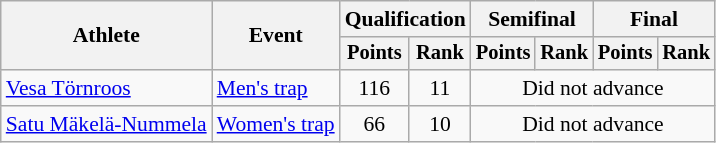<table class="wikitable" style="font-size:90%">
<tr>
<th rowspan="2">Athlete</th>
<th rowspan="2">Event</th>
<th colspan=2>Qualification</th>
<th colspan=2>Semifinal</th>
<th colspan=2>Final</th>
</tr>
<tr style="font-size:95%">
<th>Points</th>
<th>Rank</th>
<th>Points</th>
<th>Rank</th>
<th>Points</th>
<th>Rank</th>
</tr>
<tr align=center>
<td align=left><a href='#'>Vesa Törnroos</a></td>
<td align=left><a href='#'>Men's trap</a></td>
<td>116</td>
<td>11</td>
<td colspan=4>Did not advance</td>
</tr>
<tr align=center>
<td align=left><a href='#'>Satu Mäkelä-Nummela</a></td>
<td align=left><a href='#'>Women's trap</a></td>
<td>66</td>
<td>10</td>
<td colspan=4>Did not advance</td>
</tr>
</table>
